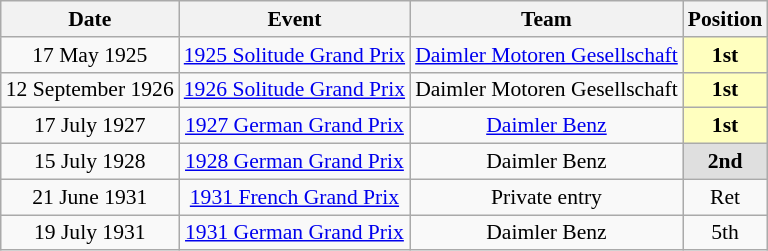<table class="wikitable" style="text-align:center; font-size:90%;">
<tr>
<th>Date</th>
<th>Event</th>
<th>Team</th>
<th>Position</th>
</tr>
<tr>
<td>17 May 1925</td>
<td><a href='#'>1925 Solitude Grand Prix</a></td>
<td><a href='#'>Daimler Motoren Gesellschaft</a></td>
<td style="background:#FFFFBF;"><strong>1st</strong></td>
</tr>
<tr>
<td>12 September 1926</td>
<td><a href='#'>1926 Solitude Grand Prix</a></td>
<td>Daimler Motoren Gesellschaft</td>
<td style="background:#FFFFBF;"><strong>1st</strong></td>
</tr>
<tr>
<td>17 July 1927</td>
<td><a href='#'>1927 German Grand Prix</a></td>
<td><a href='#'>Daimler Benz</a></td>
<td style="background:#FFFFBF;"><strong>1st</strong></td>
</tr>
<tr>
<td>15 July 1928</td>
<td><a href='#'>1928 German Grand Prix</a></td>
<td>Daimler Benz</td>
<td style="background:#DFDFDF;"><strong>2nd</strong></td>
</tr>
<tr>
<td>21 June 1931</td>
<td><a href='#'>1931 French Grand Prix</a></td>
<td>Private entry</td>
<td>Ret</td>
</tr>
<tr>
<td>19 July 1931</td>
<td><a href='#'>1931 German Grand Prix</a></td>
<td>Daimler Benz</td>
<td>5th</td>
</tr>
</table>
